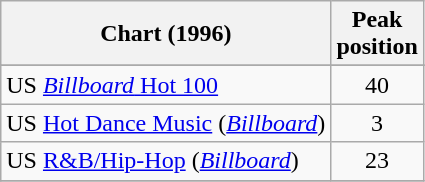<table class="wikitable sortable">
<tr>
<th align="right">Chart (1996)</th>
<th align="center">Peak<br>position</th>
</tr>
<tr>
</tr>
<tr>
</tr>
<tr>
</tr>
<tr>
</tr>
<tr>
<td align="left">US <a href='#'><em>Billboard</em> Hot 100</a></td>
<td align="center">40</td>
</tr>
<tr>
<td align="left">US <a href='#'>Hot Dance Music</a> (<em><a href='#'>Billboard</a></em>)</td>
<td align="center">3</td>
</tr>
<tr>
<td align="left">US <a href='#'>R&B/Hip-Hop</a> (<em><a href='#'>Billboard</a></em>)</td>
<td align="center">23</td>
</tr>
<tr>
</tr>
</table>
